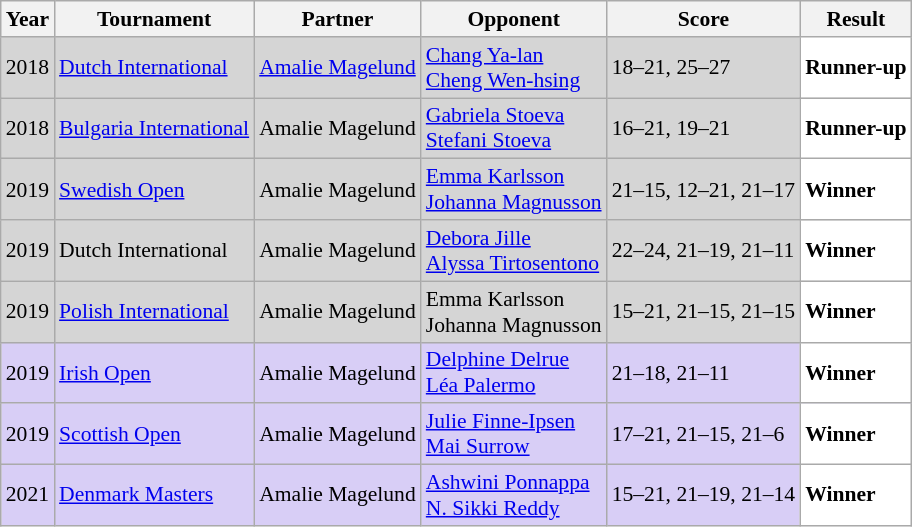<table class="sortable wikitable" style="font-size: 90%;">
<tr>
<th>Year</th>
<th>Tournament</th>
<th>Partner</th>
<th>Opponent</th>
<th>Score</th>
<th>Result</th>
</tr>
<tr style="background:#D5D5D5">
<td align="center">2018</td>
<td align="left"><a href='#'>Dutch International</a></td>
<td align="left"> <a href='#'>Amalie Magelund</a></td>
<td align="left"> <a href='#'>Chang Ya-lan</a><br> <a href='#'>Cheng Wen-hsing</a></td>
<td align="left">18–21, 25–27</td>
<td style="text-align:left; background:white"> <strong>Runner-up</strong></td>
</tr>
<tr style="background:#D5D5D5">
<td align="center">2018</td>
<td align="left"><a href='#'>Bulgaria International</a></td>
<td align="left"> Amalie Magelund</td>
<td align="left"> <a href='#'>Gabriela Stoeva</a><br> <a href='#'>Stefani Stoeva</a></td>
<td align="left">16–21, 19–21</td>
<td style="text-align:left; background:white"> <strong>Runner-up</strong></td>
</tr>
<tr style="background:#D5D5D5">
<td align="center">2019</td>
<td align="left"><a href='#'>Swedish Open</a></td>
<td align="left"> Amalie Magelund</td>
<td align="left"> <a href='#'>Emma Karlsson</a><br> <a href='#'>Johanna Magnusson</a></td>
<td align="left">21–15, 12–21, 21–17</td>
<td style="text-align:left; background:white"> <strong>Winner</strong></td>
</tr>
<tr style="background:#D5D5D5">
<td align="center">2019</td>
<td align="left">Dutch International</td>
<td align="left"> Amalie Magelund</td>
<td align="left"> <a href='#'>Debora Jille</a><br> <a href='#'>Alyssa Tirtosentono</a></td>
<td align="left">22–24, 21–19, 21–11</td>
<td style="text-align:left; background:white"> <strong>Winner</strong></td>
</tr>
<tr style="background:#D5D5D5">
<td align="center">2019</td>
<td align="left"><a href='#'>Polish International</a></td>
<td align="left"> Amalie Magelund</td>
<td align="left"> Emma Karlsson<br> Johanna Magnusson</td>
<td align="left">15–21, 21–15, 21–15</td>
<td style="text-align:left; background:white"> <strong>Winner</strong></td>
</tr>
<tr style="background:#D8CEF6">
<td align="center">2019</td>
<td align="left"><a href='#'>Irish Open</a></td>
<td align="left"> Amalie Magelund</td>
<td align="left"> <a href='#'>Delphine Delrue</a><br> <a href='#'>Léa Palermo</a></td>
<td align="left">21–18, 21–11</td>
<td style="text-align:left; background:white"> <strong>Winner</strong></td>
</tr>
<tr style="background:#D8CEF6">
<td align="center">2019</td>
<td align="left"><a href='#'>Scottish Open</a></td>
<td align="left"> Amalie Magelund</td>
<td align="left"> <a href='#'>Julie Finne-Ipsen</a><br> <a href='#'>Mai Surrow</a></td>
<td align="left">17–21, 21–15, 21–6</td>
<td style="text-align:left; background:white"> <strong>Winner</strong></td>
</tr>
<tr bgcolor="#D8CEF6">
<td align="center">2021</td>
<td align="left"><a href='#'>Denmark Masters</a></td>
<td align="left"> Amalie Magelund</td>
<td align="left"> <a href='#'>Ashwini Ponnappa</a><br> <a href='#'>N. Sikki Reddy</a></td>
<td align="left">15–21, 21–19, 21–14</td>
<td style="text-align:left; background:white"> <strong>Winner</strong></td>
</tr>
</table>
